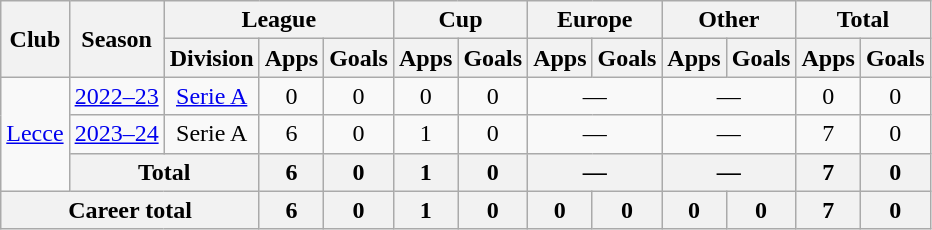<table class="wikitable" style="text-align:center">
<tr>
<th rowspan="2">Club</th>
<th rowspan="2">Season</th>
<th colspan="3">League</th>
<th colspan="2">Cup</th>
<th colspan="2">Europe</th>
<th colspan="2">Other</th>
<th colspan="2">Total</th>
</tr>
<tr>
<th>Division</th>
<th>Apps</th>
<th>Goals</th>
<th>Apps</th>
<th>Goals</th>
<th>Apps</th>
<th>Goals</th>
<th>Apps</th>
<th>Goals</th>
<th>Apps</th>
<th>Goals</th>
</tr>
<tr>
<td rowspan="3"><a href='#'>Lecce</a></td>
<td><a href='#'>2022–23</a></td>
<td><a href='#'>Serie A</a></td>
<td>0</td>
<td>0</td>
<td>0</td>
<td>0</td>
<td colspan="2">—</td>
<td colspan="2">—</td>
<td>0</td>
<td>0</td>
</tr>
<tr>
<td><a href='#'>2023–24</a></td>
<td>Serie A</td>
<td>6</td>
<td>0</td>
<td>1</td>
<td>0</td>
<td colspan="2">—</td>
<td colspan="2">—</td>
<td>7</td>
<td>0</td>
</tr>
<tr>
<th colspan="2">Total</th>
<th>6</th>
<th>0</th>
<th>1</th>
<th>0</th>
<th colspan="2">—</th>
<th colspan="2">—</th>
<th>7</th>
<th>0</th>
</tr>
<tr>
<th colspan="3">Career total</th>
<th>6</th>
<th>0</th>
<th>1</th>
<th>0</th>
<th>0</th>
<th>0</th>
<th>0</th>
<th>0</th>
<th>7</th>
<th>0</th>
</tr>
</table>
